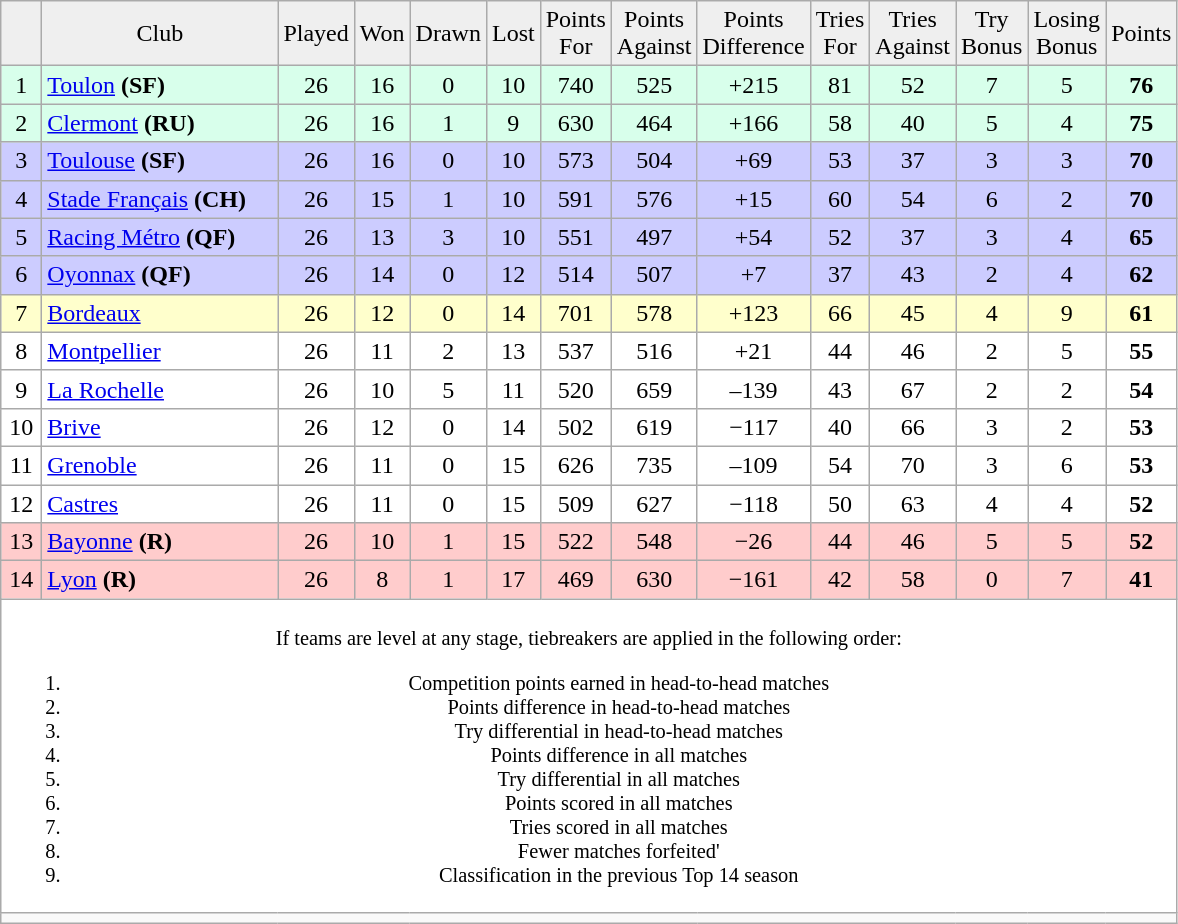<table class="wikitable" style="text-align: center;">
<tr>
<td style="background-color:#efefef;" width="20"></td>
<td style="background-color:#efefef;" width="150">Club</td>
<td style="background-color:#efefef;" width="20">Played</td>
<td style="background-color:#efefef;" width="20">Won</td>
<td style="background-color:#efefef;" width="20">Drawn</td>
<td style="background-color:#efefef;" width="20">Lost</td>
<td style="background-color:#efefef;" width="20">Points For</td>
<td style="background-color:#efefef;" width="20">Points Against</td>
<td style="background-color:#efefef;" width="20">Points Difference</td>
<td style="background-color:#efefef;" width="20">Tries For</td>
<td style="background-color:#efefef;" width="20">Tries Against</td>
<td style="background-color:#efefef;" width="20">Try Bonus</td>
<td style="background-color:#efefef;" width="20">Losing Bonus</td>
<td style="background-color:#efefef;" width="20">Points</td>
</tr>
<tr style="background-color:#d8ffeb;text-align:center;">
<td>1</td>
<td style="text-align:left;"><a href='#'>Toulon</a> <strong>(SF)</strong></td>
<td>26</td>
<td>16</td>
<td>0</td>
<td>10</td>
<td>740</td>
<td>525</td>
<td>+215</td>
<td>81</td>
<td>52</td>
<td>7</td>
<td>5</td>
<td><strong>76</strong></td>
</tr>
<tr style="background-color:#d8ffeb;text-align:center;">
<td>2</td>
<td style="text-align:left;"><a href='#'>Clermont</a> <strong>(RU)</strong></td>
<td>26</td>
<td>16</td>
<td>1</td>
<td>9</td>
<td>630</td>
<td>464</td>
<td>+166</td>
<td>58</td>
<td>40</td>
<td>5</td>
<td>4</td>
<td><strong>75</strong></td>
</tr>
<tr style="background-color:#ccccff;text-align:center;">
<td>3</td>
<td style="text-align:left;"><a href='#'>Toulouse</a> <strong>(SF)</strong></td>
<td>26</td>
<td>16</td>
<td>0</td>
<td>10</td>
<td>573</td>
<td>504</td>
<td>+69</td>
<td>53</td>
<td>37</td>
<td>3</td>
<td>3</td>
<td><strong>70</strong></td>
</tr>
<tr style="background-color:#ccccff;text-align:center;">
<td>4</td>
<td style="text-align:left;"><a href='#'>Stade Français</a> <strong>(CH)</strong></td>
<td>26</td>
<td>15</td>
<td>1</td>
<td>10</td>
<td>591</td>
<td>576</td>
<td>+15</td>
<td>60</td>
<td>54</td>
<td>6</td>
<td>2</td>
<td><strong>70</strong></td>
</tr>
<tr style="background-color:#ccccff;text-align:center;">
<td>5</td>
<td style="text-align:left;"><a href='#'>Racing Métro</a> <strong>(QF)</strong></td>
<td>26</td>
<td>13</td>
<td>3</td>
<td>10</td>
<td>551</td>
<td>497</td>
<td>+54</td>
<td>52</td>
<td>37</td>
<td>3</td>
<td>4</td>
<td><strong>65</strong></td>
</tr>
<tr style="background-color:#ccccff;text-align:center;">
<td>6</td>
<td style="text-align:left;"><a href='#'>Oyonnax</a> <strong>(QF)</strong></td>
<td>26</td>
<td>14</td>
<td>0</td>
<td>12</td>
<td>514</td>
<td>507</td>
<td>+7</td>
<td>37</td>
<td>43</td>
<td>2</td>
<td>4</td>
<td><strong>62</strong></td>
</tr>
<tr style="background-color:#ffffcc;text-align:center;">
<td>7</td>
<td style="text-align:left;"><a href='#'>Bordeaux</a></td>
<td>26</td>
<td>12</td>
<td>0</td>
<td>14</td>
<td>701</td>
<td>578</td>
<td>+123</td>
<td>66</td>
<td>45</td>
<td>4</td>
<td>9</td>
<td><strong>61</strong></td>
</tr>
<tr style="background-color:#ffffff;text-align:center;">
<td>8</td>
<td style="text-align:left;"><a href='#'>Montpellier</a></td>
<td>26</td>
<td>11</td>
<td>2</td>
<td>13</td>
<td>537</td>
<td>516</td>
<td>+21</td>
<td>44</td>
<td>46</td>
<td>2</td>
<td>5</td>
<td><strong>55</strong></td>
</tr>
<tr style="background-color:#ffffff;text-align:center;">
<td>9</td>
<td style="text-align:left;"><a href='#'>La Rochelle</a></td>
<td>26</td>
<td>10</td>
<td>5</td>
<td>11</td>
<td>520</td>
<td>659</td>
<td>–139</td>
<td>43</td>
<td>67</td>
<td>2</td>
<td>2</td>
<td><strong>54</strong></td>
</tr>
<tr style="background-color:#ffffff;text-align:center;">
<td>10</td>
<td style="text-align:left;"><a href='#'>Brive</a></td>
<td>26</td>
<td>12</td>
<td>0</td>
<td>14</td>
<td>502</td>
<td>619</td>
<td>−117</td>
<td>40</td>
<td>66</td>
<td>3</td>
<td>2</td>
<td><strong>53</strong></td>
</tr>
<tr style="background-color:#ffffff;text-align:center;">
<td>11</td>
<td style="text-align:left;"><a href='#'>Grenoble</a></td>
<td>26</td>
<td>11</td>
<td>0</td>
<td>15</td>
<td>626</td>
<td>735</td>
<td>–109</td>
<td>54</td>
<td>70</td>
<td>3</td>
<td>6</td>
<td><strong>53</strong></td>
</tr>
<tr style="background-color:#ffffff;text-align:center;">
<td>12</td>
<td style="text-align:left;"><a href='#'>Castres</a></td>
<td>26</td>
<td>11</td>
<td>0</td>
<td>15</td>
<td>509</td>
<td>627</td>
<td>−118</td>
<td>50</td>
<td>63</td>
<td>4</td>
<td>4</td>
<td><strong>52</strong></td>
</tr>
<tr style="background-color:#ffcccc;text-align:center;">
<td>13</td>
<td style="text-align:left;"><a href='#'>Bayonne</a> <strong>(R)</strong></td>
<td>26</td>
<td>10</td>
<td>1</td>
<td>15</td>
<td>522</td>
<td>548</td>
<td>−26</td>
<td>44</td>
<td>46</td>
<td>5</td>
<td>5</td>
<td><strong>52</strong></td>
</tr>
<tr style="background-color:#ffcccc;text-align:center;">
<td>14</td>
<td style="text-align:left;"><a href='#'>Lyon</a> <strong>(R)</strong></td>
<td>26</td>
<td>8</td>
<td>1</td>
<td>17</td>
<td>469</td>
<td>630</td>
<td>−161</td>
<td>42</td>
<td>58</td>
<td>0</td>
<td>7</td>
<td><strong>41</strong></td>
</tr>
<tr style="background-color:#ffffff;text-align:center;">
<td colspan="14" style="font-size:85%"><br>If teams are level at any stage, tiebreakers are applied in the following order:<ol><li>Competition points earned in head-to-head matches</li><li>Points difference in head-to-head matches</li><li>Try differential in head-to-head matches</li><li>Points difference in all matches</li><li>Try differential in all matches</li><li>Points scored in all matches</li><li>Tries scored in all matches</li><li>Fewer matches forfeited'</li><li>Classification in the previous Top 14 season</li></ol></td>
</tr>
<tr>
<td colspan="15" style="border-width:0; font-size:85%"></td>
</tr>
</table>
